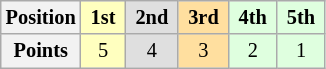<table class="wikitable" style="font-size:85%; text-align:center">
<tr>
<th>Position</th>
<td style="background:#ffffbf;"> <strong>1st</strong> </td>
<td style="background:#dfdfdf;"> <strong>2nd</strong> </td>
<td style="background:#ffdf9f;"> <strong>3rd</strong> </td>
<td style="background:#dfffdf;"> <strong>4th</strong> </td>
<td style="background:#dfffdf;"> <strong>5th</strong> </td>
</tr>
<tr>
<th>Points</th>
<td style="background:#ffffbf;">5</td>
<td style="background:#dfdfdf;">4</td>
<td style="background:#ffdf9f;">3</td>
<td style="background:#dfffdf;">2</td>
<td style="background:#dfffdf;">1</td>
</tr>
</table>
